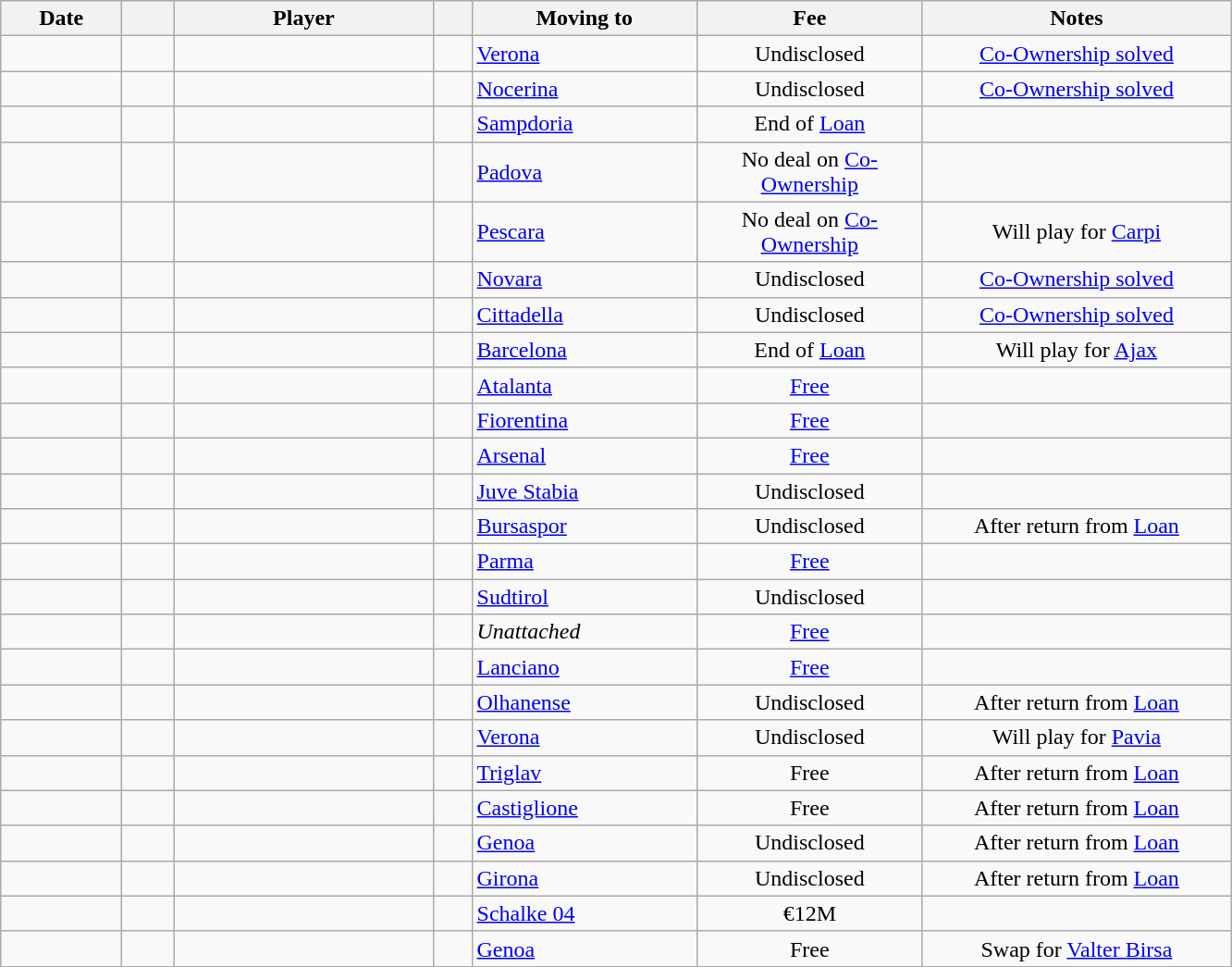<table class="wikitable sortable">
<tr>
<th style="width:80px;">Date</th>
<th style="width:30px;"></th>
<th style="width:180px;">Player</th>
<th style="width:20px;"></th>
<th style="width:155px;">Moving to</th>
<th style="width:155px;" class="unsortable">Fee</th>
<th style="width:215px;" class="unsortable">Notes</th>
</tr>
<tr>
<td></td>
<td align=center></td>
<td> </td>
<td></td>
<td> <a href='#'>Verona</a></td>
<td align=center>Undisclosed</td>
<td align=center><a href='#'>Co-Ownership solved</a></td>
</tr>
<tr>
<td></td>
<td align=center></td>
<td> </td>
<td></td>
<td> <a href='#'>Nocerina</a></td>
<td align=center>Undisclosed</td>
<td align=center><a href='#'>Co-Ownership solved</a></td>
</tr>
<tr>
<td></td>
<td align=center></td>
<td> </td>
<td></td>
<td> <a href='#'>Sampdoria</a></td>
<td align=center>End of <a href='#'>Loan</a></td>
<td align=center></td>
</tr>
<tr>
<td></td>
<td align=center></td>
<td> </td>
<td></td>
<td> <a href='#'>Padova</a></td>
<td align=center>No deal on <a href='#'>Co-Ownership</a></td>
<td align=center></td>
</tr>
<tr>
<td></td>
<td align=center></td>
<td> </td>
<td></td>
<td> <a href='#'>Pescara</a></td>
<td align=center>No deal on <a href='#'>Co-Ownership</a></td>
<td align=center>Will play for <a href='#'>Carpi</a></td>
</tr>
<tr>
<td></td>
<td align=center></td>
<td> </td>
<td></td>
<td> <a href='#'>Novara</a></td>
<td align=center>Undisclosed</td>
<td align=center><a href='#'>Co-Ownership solved</a></td>
</tr>
<tr>
<td></td>
<td align=center></td>
<td> </td>
<td></td>
<td> <a href='#'>Cittadella</a></td>
<td align=center>Undisclosed</td>
<td align=center><a href='#'>Co-Ownership solved</a></td>
</tr>
<tr>
<td></td>
<td align=center></td>
<td> </td>
<td></td>
<td> <a href='#'>Barcelona</a></td>
<td align=center>End of <a href='#'>Loan</a></td>
<td align=center>Will play for  <a href='#'>Ajax</a></td>
</tr>
<tr>
<td></td>
<td align=center></td>
<td> </td>
<td></td>
<td> <a href='#'>Atalanta</a></td>
<td align=center><a href='#'>Free</a></td>
<td align=center></td>
</tr>
<tr>
<td></td>
<td align=center></td>
<td> </td>
<td></td>
<td> <a href='#'>Fiorentina</a></td>
<td align=center><a href='#'>Free</a></td>
<td align=center></td>
</tr>
<tr>
<td></td>
<td align=center></td>
<td> </td>
<td></td>
<td> <a href='#'>Arsenal</a></td>
<td align=center><a href='#'>Free</a></td>
<td align=center></td>
</tr>
<tr>
<td></td>
<td align=center></td>
<td> </td>
<td></td>
<td> <a href='#'>Juve Stabia</a></td>
<td align=center>Undisclosed</td>
<td align=center></td>
</tr>
<tr>
<td></td>
<td align=center></td>
<td> </td>
<td></td>
<td> <a href='#'>Bursaspor</a></td>
<td align=center>Undisclosed</td>
<td align=center>After return from <a href='#'>Loan</a></td>
</tr>
<tr>
<td></td>
<td align=center></td>
<td> </td>
<td></td>
<td> <a href='#'>Parma</a></td>
<td align=center><a href='#'>Free</a></td>
<td align=center></td>
</tr>
<tr>
<td></td>
<td align=center></td>
<td> </td>
<td></td>
<td> <a href='#'>Sudtirol</a></td>
<td align=center>Undisclosed</td>
<td align=center></td>
</tr>
<tr>
<td></td>
<td align=center></td>
<td> </td>
<td></td>
<td><em>Unattached</em></td>
<td align=center><a href='#'>Free</a></td>
<td align=center></td>
</tr>
<tr>
<td></td>
<td align=center></td>
<td> </td>
<td></td>
<td> <a href='#'>Lanciano</a></td>
<td align=center><a href='#'>Free</a></td>
<td align=center></td>
</tr>
<tr>
<td></td>
<td align=center></td>
<td> </td>
<td></td>
<td> <a href='#'>Olhanense</a></td>
<td align=center>Undisclosed</td>
<td align=center>After return from <a href='#'>Loan</a></td>
</tr>
<tr>
<td></td>
<td align=center></td>
<td> </td>
<td></td>
<td> <a href='#'>Verona</a></td>
<td align=center>Undisclosed</td>
<td align=center>Will play for  <a href='#'>Pavia</a></td>
</tr>
<tr>
<td></td>
<td align=center></td>
<td> </td>
<td></td>
<td> <a href='#'>Triglav</a></td>
<td align=center>Free</td>
<td align=center>After return from <a href='#'>Loan</a></td>
</tr>
<tr>
<td></td>
<td align=center></td>
<td> </td>
<td></td>
<td> <a href='#'>Castiglione</a></td>
<td align=center>Free</td>
<td align=center>After return from <a href='#'>Loan</a></td>
</tr>
<tr>
<td></td>
<td align=center></td>
<td> </td>
<td></td>
<td> <a href='#'>Genoa</a></td>
<td align=center>Undisclosed</td>
<td align=center>After return from <a href='#'>Loan</a></td>
</tr>
<tr>
<td></td>
<td align=center></td>
<td> </td>
<td></td>
<td> <a href='#'>Girona</a></td>
<td align=center>Undisclosed</td>
<td align=center>After return from <a href='#'>Loan</a></td>
</tr>
<tr>
<td></td>
<td align=center></td>
<td> </td>
<td></td>
<td> <a href='#'>Schalke 04</a></td>
<td align=center>€12M</td>
<td></td>
</tr>
<tr>
<td></td>
<td align=center></td>
<td> </td>
<td></td>
<td> <a href='#'>Genoa</a></td>
<td align=center>Free</td>
<td align=center>Swap for <a href='#'>Valter Birsa</a></td>
</tr>
</table>
